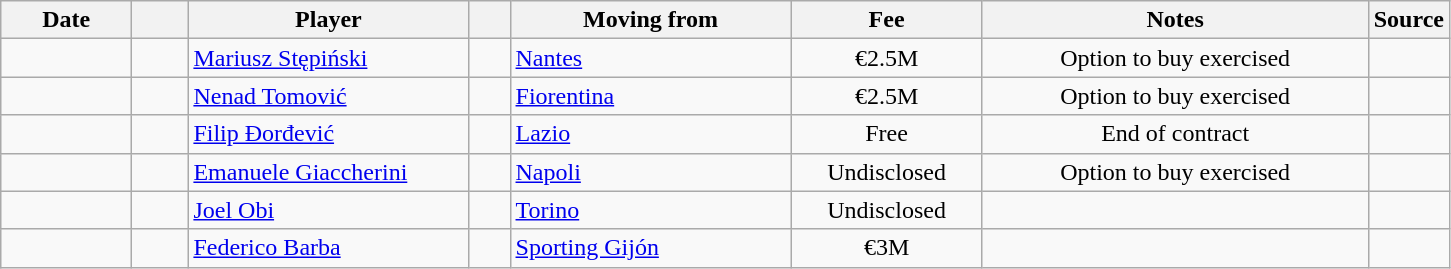<table class="wikitable sortable">
<tr>
<th style="width:80px;">Date</th>
<th style="width:30px;"></th>
<th style="width:180px;">Player</th>
<th style="width:20px;"></th>
<th style="width:180px;">Moving from</th>
<th style="width:120px;" class="unsortable">Fee</th>
<th style="width:250px;" class="unsortable">Notes</th>
<th style="width:20px;">Source</th>
</tr>
<tr>
<td></td>
<td align=center></td>
<td> <a href='#'>Mariusz Stępiński</a></td>
<td align=center></td>
<td> <a href='#'>Nantes</a></td>
<td align=center>€2.5M</td>
<td align=center>Option to buy exercised</td>
<td></td>
</tr>
<tr>
<td></td>
<td align=center></td>
<td> <a href='#'>Nenad Tomović</a></td>
<td align=center></td>
<td> <a href='#'>Fiorentina</a></td>
<td align=center>€2.5M</td>
<td align=center>Option to buy exercised</td>
<td></td>
</tr>
<tr>
<td></td>
<td align=center></td>
<td> <a href='#'>Filip Đorđević</a></td>
<td align=center></td>
<td> <a href='#'>Lazio</a></td>
<td align=center>Free</td>
<td align=center>End of contract</td>
<td></td>
</tr>
<tr>
<td></td>
<td align=center></td>
<td> <a href='#'>Emanuele Giaccherini</a></td>
<td align=center></td>
<td> <a href='#'>Napoli</a></td>
<td align=center>Undisclosed</td>
<td align=center>Option to buy exercised</td>
<td></td>
</tr>
<tr>
<td></td>
<td align=center></td>
<td> <a href='#'>Joel Obi</a></td>
<td align=center></td>
<td> <a href='#'>Torino</a></td>
<td align=center>Undisclosed</td>
<td align=center></td>
<td></td>
</tr>
<tr>
<td></td>
<td align=center></td>
<td> <a href='#'>Federico Barba</a></td>
<td align=center></td>
<td> <a href='#'>Sporting Gijón</a></td>
<td align=center>€3M</td>
<td align=center></td>
<td></td>
</tr>
</table>
